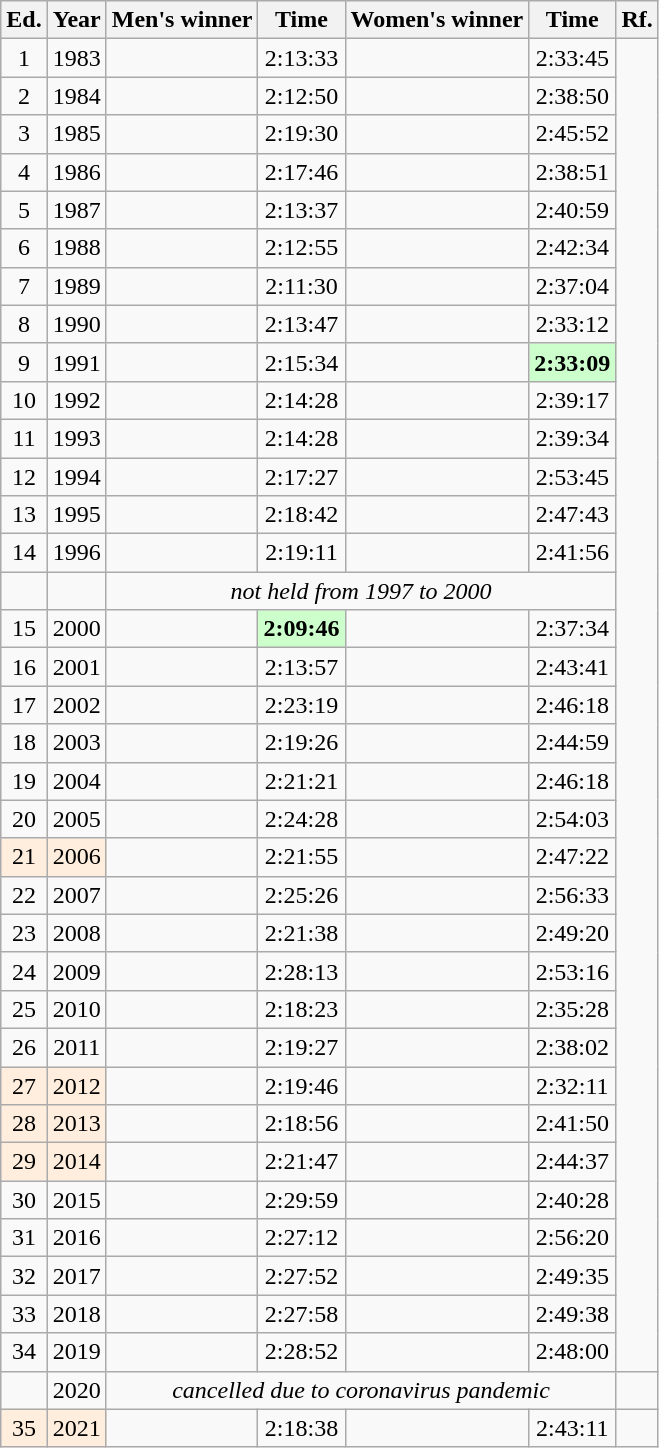<table class="wikitable sortable" style="text-align:center">
<tr>
<th class="unsortable">Ed.</th>
<th>Year</th>
<th>Men's winner</th>
<th>Time</th>
<th>Women's winner</th>
<th>Time</th>
<th class="unsortable">Rf.</th>
</tr>
<tr>
<td>1</td>
<td>1983</td>
<td align="left"></td>
<td>2:13:33</td>
<td align="left"></td>
<td>2:33:45</td>
</tr>
<tr>
<td>2</td>
<td>1984</td>
<td align="left"></td>
<td>2:12:50</td>
<td align="left"></td>
<td>2:38:50</td>
</tr>
<tr>
<td>3</td>
<td>1985</td>
<td align="left"></td>
<td>2:19:30</td>
<td align="left"></td>
<td>2:45:52</td>
</tr>
<tr>
<td>4</td>
<td>1986</td>
<td align="left"></td>
<td>2:17:46</td>
<td align="left"></td>
<td>2:38:51</td>
</tr>
<tr>
<td>5</td>
<td>1987</td>
<td align="left"></td>
<td>2:13:37</td>
<td align="left"></td>
<td>2:40:59</td>
</tr>
<tr>
<td>6</td>
<td>1988</td>
<td align="left"></td>
<td>2:12:55</td>
<td align="left"></td>
<td>2:42:34</td>
</tr>
<tr>
<td>7</td>
<td>1989</td>
<td align="left"></td>
<td>2:11:30</td>
<td align="left"></td>
<td>2:37:04</td>
</tr>
<tr>
<td>8</td>
<td>1990</td>
<td align="left"></td>
<td>2:13:47</td>
<td align="left"></td>
<td>2:33:12</td>
</tr>
<tr>
<td>9</td>
<td>1991</td>
<td align="left"></td>
<td>2:15:34</td>
<td align="left"></td>
<td bgcolor="#CCFFCC"><strong>2:33:09</strong></td>
</tr>
<tr>
<td>10</td>
<td>1992</td>
<td align="left"></td>
<td>2:14:28</td>
<td align="left"></td>
<td>2:39:17</td>
</tr>
<tr>
<td>11</td>
<td>1993</td>
<td align="left"></td>
<td>2:14:28</td>
<td align="left"></td>
<td>2:39:34</td>
</tr>
<tr>
<td>12</td>
<td>1994</td>
<td align="left"></td>
<td>2:17:27</td>
<td align="left"></td>
<td>2:53:45</td>
</tr>
<tr>
<td>13</td>
<td>1995</td>
<td align="left"></td>
<td>2:18:42</td>
<td align="left"></td>
<td>2:47:43</td>
</tr>
<tr>
<td>14</td>
<td>1996</td>
<td align="left"></td>
<td>2:19:11</td>
<td align="left"></td>
<td>2:41:56</td>
</tr>
<tr>
<td></td>
<td></td>
<td colspan="4" align="center" data-sort-value=""><em>not held from 1997 to 2000</em></td>
</tr>
<tr>
<td>15</td>
<td>2000</td>
<td align="left"></td>
<td bgcolor="#CCFFCC"><strong>2:09:46</strong></td>
<td align="left"></td>
<td>2:37:34</td>
</tr>
<tr>
<td>16</td>
<td>2001</td>
<td align="left"></td>
<td>2:13:57</td>
<td align="left"></td>
<td>2:43:41</td>
</tr>
<tr>
<td>17</td>
<td>2002</td>
<td align="left"></td>
<td>2:23:19</td>
<td align="left"></td>
<td>2:46:18</td>
</tr>
<tr>
<td>18</td>
<td>2003</td>
<td align="left"></td>
<td>2:19:26</td>
<td align="left"></td>
<td>2:44:59</td>
</tr>
<tr>
<td>19</td>
<td>2004</td>
<td align="left"></td>
<td>2:21:21</td>
<td align="left"></td>
<td>2:46:18</td>
</tr>
<tr>
<td>20</td>
<td>2005</td>
<td align="left"></td>
<td>2:24:28</td>
<td align="left"></td>
<td>2:54:03</td>
</tr>
<tr>
<td bgcolor="#FFEEDD">21</td>
<td bgcolor="#FFEEDD">2006</td>
<td align="left"></td>
<td>2:21:55</td>
<td align="left"></td>
<td>2:47:22</td>
</tr>
<tr>
<td>22</td>
<td>2007</td>
<td align="left"></td>
<td>2:25:26</td>
<td align="left"></td>
<td>2:56:33</td>
</tr>
<tr>
<td>23</td>
<td>2008</td>
<td align="left"></td>
<td>2:21:38</td>
<td align="left"></td>
<td>2:49:20</td>
</tr>
<tr>
<td>24</td>
<td>2009</td>
<td align="left"></td>
<td>2:28:13</td>
<td align="left"></td>
<td>2:53:16</td>
</tr>
<tr>
<td>25</td>
<td>2010</td>
<td align="left"></td>
<td>2:18:23</td>
<td align="left"></td>
<td>2:35:28</td>
</tr>
<tr>
<td>26</td>
<td>2011</td>
<td align="left"></td>
<td>2:19:27</td>
<td align="left"></td>
<td>2:38:02</td>
</tr>
<tr>
<td bgcolor="#FFEEDD">27</td>
<td bgcolor="#FFEEDD">2012</td>
<td align="left"></td>
<td>2:19:46</td>
<td align="left"></td>
<td>2:32:11</td>
</tr>
<tr>
<td bgcolor="#FFEEDD">28</td>
<td bgcolor="#FFEEDD">2013</td>
<td align="left"></td>
<td>2:18:56</td>
<td align="left"></td>
<td>2:41:50</td>
</tr>
<tr>
<td bgcolor="#FFEEDD">29</td>
<td bgcolor="#FFEEDD">2014</td>
<td align="left"></td>
<td>2:21:47</td>
<td align="left"></td>
<td>2:44:37</td>
</tr>
<tr>
<td>30</td>
<td>2015</td>
<td align="left"></td>
<td>2:29:59</td>
<td align="left"></td>
<td>2:40:28</td>
</tr>
<tr>
<td>31</td>
<td>2016</td>
<td align="left"></td>
<td>2:27:12</td>
<td align="left"></td>
<td>2:56:20</td>
</tr>
<tr>
<td>32</td>
<td>2017</td>
<td align="left"></td>
<td>2:27:52</td>
<td align="left"></td>
<td>2:49:35</td>
</tr>
<tr>
<td>33</td>
<td>2018</td>
<td align="left"></td>
<td>2:27:58</td>
<td align="left"></td>
<td>2:49:38</td>
</tr>
<tr>
<td>34</td>
<td>2019</td>
<td align="left"></td>
<td>2:28:52</td>
<td align="left"></td>
<td>2:48:00</td>
</tr>
<tr>
<td> </td>
<td>2020</td>
<td colspan="4" align="center" data-sort-value=""><em>cancelled due to coronavirus pandemic</em></td>
<td></td>
</tr>
<tr>
<td bgcolor="#FFEEDD">35</td>
<td bgcolor="#FFEEDD">2021</td>
<td align="left"></td>
<td>2:18:38</td>
<td align="left"></td>
<td>2:43:11</td>
<td></td>
</tr>
</table>
